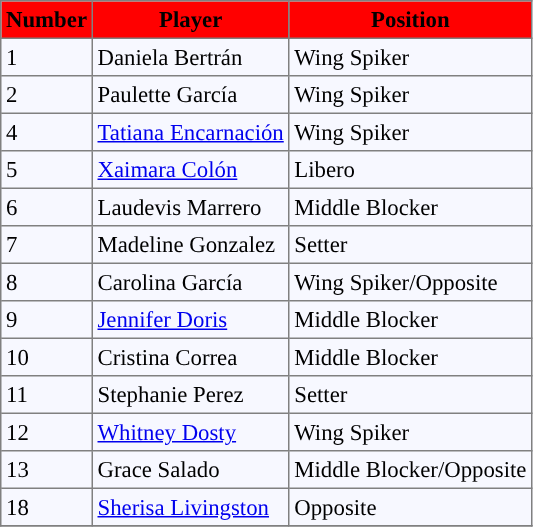<table bgcolor="#f7f8ff" cellpadding="3" cellspacing="0" border="1" style="font-size: 95%; border: gray solid 1px; border-collapse: collapse;">
<tr bgcolor="#ff0000">
<td align=center><strong>Number</strong></td>
<td align=center><strong>Player</strong></td>
<td align=center><strong>Position</strong></td>
</tr>
<tr align="left">
<td>1</td>
<td> Daniela Bertrán</td>
<td>Wing Spiker</td>
</tr>
<tr align="left">
<td>2</td>
<td> Paulette García</td>
<td>Wing Spiker</td>
</tr>
<tr align="left">
<td>4</td>
<td> <a href='#'>Tatiana Encarnación</a></td>
<td>Wing Spiker</td>
</tr>
<tr align="left">
<td>5</td>
<td> <a href='#'>Xaimara Colón</a></td>
<td>Libero</td>
</tr>
<tr align="left">
<td>6</td>
<td> Laudevis Marrero</td>
<td>Middle Blocker</td>
</tr>
<tr align="left">
<td>7</td>
<td> Madeline Gonzalez</td>
<td>Setter</td>
</tr>
<tr align="left">
<td>8</td>
<td> Carolina García</td>
<td>Wing Spiker/Opposite</td>
</tr>
<tr align="left">
<td>9</td>
<td> <a href='#'>Jennifer Doris</a></td>
<td>Middle Blocker</td>
</tr>
<tr align="left">
<td>10</td>
<td> Cristina Correa</td>
<td>Middle Blocker</td>
</tr>
<tr align="left">
<td>11</td>
<td> Stephanie Perez</td>
<td>Setter</td>
</tr>
<tr align="left">
<td>12</td>
<td> <a href='#'>Whitney Dosty</a></td>
<td>Wing Spiker</td>
</tr>
<tr align="left">
<td>13</td>
<td> Grace Salado</td>
<td>Middle Blocker/Opposite</td>
</tr>
<tr align="left">
<td>18</td>
<td> <a href='#'>Sherisa Livingston</a></td>
<td>Opposite</td>
</tr>
<tr align="left">
</tr>
</table>
